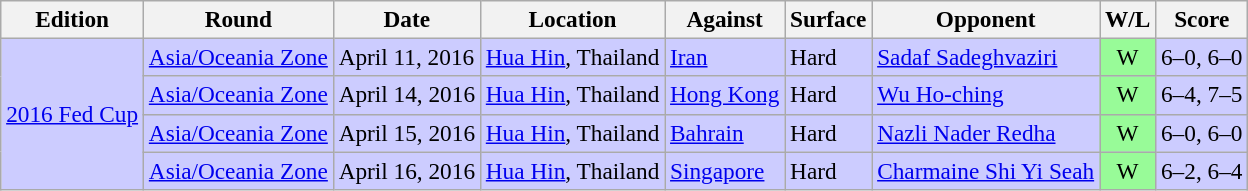<table class=wikitable style=font-size:97%>
<tr>
<th>Edition</th>
<th>Round</th>
<th>Date</th>
<th>Location</th>
<th>Against</th>
<th>Surface</th>
<th>Opponent</th>
<th>W/L</th>
<th>Score</th>
</tr>
<tr style="background:#ccccff;">
<td rowspan="4"><a href='#'>2016 Fed Cup</a></td>
<td><a href='#'>Asia/Oceania Zone</a></td>
<td>April 11, 2016</td>
<td><a href='#'>Hua Hin</a>, Thailand</td>
<td> <a href='#'>Iran</a></td>
<td>Hard</td>
<td><a href='#'>Sadaf Sadeghvaziri</a></td>
<td style="text-align:center; background:#98fb98;">W</td>
<td>6–0, 6–0</td>
</tr>
<tr style="background:#ccccff;">
<td><a href='#'>Asia/Oceania Zone</a></td>
<td>April 14, 2016</td>
<td><a href='#'>Hua Hin</a>, Thailand</td>
<td> <a href='#'>Hong Kong</a></td>
<td>Hard</td>
<td><a href='#'>Wu Ho-ching</a></td>
<td style="text-align:center; background:#98fb98;">W</td>
<td>6–4, 7–5</td>
</tr>
<tr style="background:#ccccff;">
<td><a href='#'>Asia/Oceania Zone</a></td>
<td>April 15, 2016</td>
<td><a href='#'>Hua Hin</a>, Thailand</td>
<td> <a href='#'>Bahrain</a></td>
<td>Hard</td>
<td><a href='#'>Nazli Nader Redha</a></td>
<td style="text-align:center; background:#98fb98;">W</td>
<td>6–0, 6–0</td>
</tr>
<tr style="background:#ccccff;">
<td><a href='#'>Asia/Oceania Zone</a></td>
<td>April 16, 2016</td>
<td><a href='#'>Hua Hin</a>, Thailand</td>
<td> <a href='#'>Singapore</a></td>
<td>Hard</td>
<td><a href='#'>Charmaine Shi Yi Seah</a></td>
<td style="text-align:center; background:#98fb98;">W</td>
<td>6–2, 6–4</td>
</tr>
</table>
